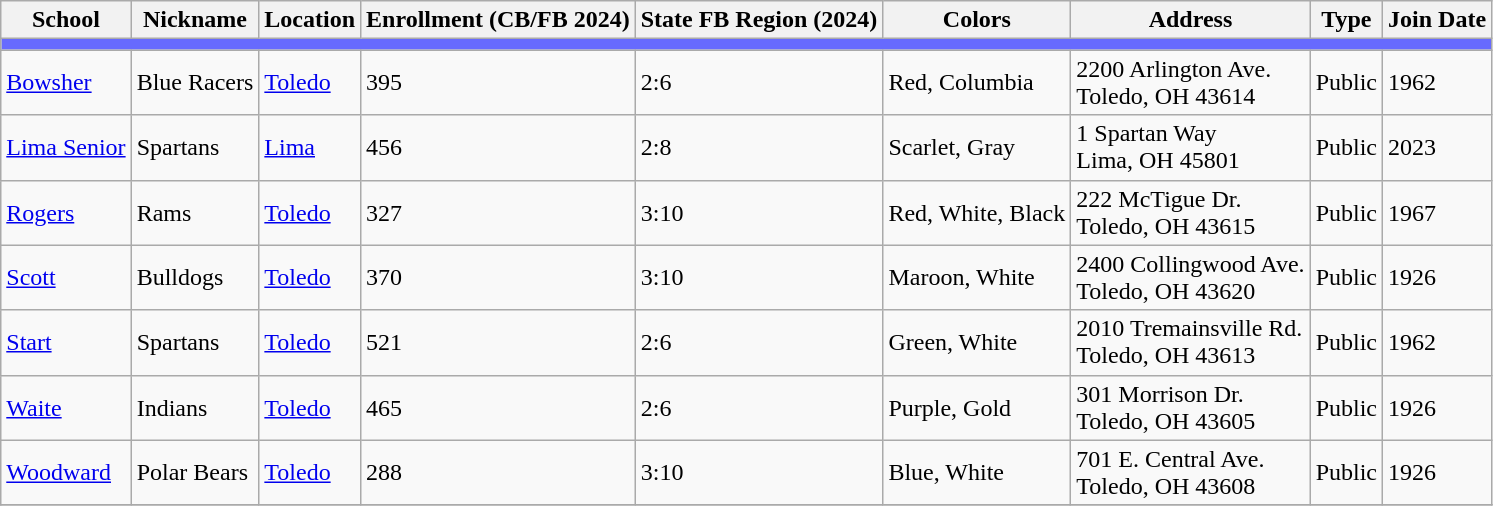<table class="wikitable sortable">
<tr>
<th>School</th>
<th>Nickname</th>
<th>Location</th>
<th>Enrollment (CB/FB 2024)</th>
<th>State FB Region (2024)</th>
<th>Colors</th>
<th>Address</th>
<th>Type</th>
<th>Join Date</th>
</tr>
<tr>
<th colspan="9" style="background:#676AFE;"></th>
</tr>
<tr>
<td><a href='#'>Bowsher</a></td>
<td>Blue Racers</td>
<td><a href='#'>Toledo</a></td>
<td>395</td>
<td>2:6</td>
<td>Red, Columbia<br>  </td>
<td>2200 Arlington Ave.<br>Toledo, OH 43614</td>
<td>Public</td>
<td>1962</td>
</tr>
<tr>
<td><a href='#'>Lima Senior</a></td>
<td>Spartans</td>
<td><a href='#'>Lima</a></td>
<td>456</td>
<td>2:8</td>
<td>Scarlet, Gray <br>  </td>
<td>1 Spartan Way<br>Lima, OH 45801</td>
<td>Public</td>
<td>2023</td>
</tr>
<tr>
<td><a href='#'>Rogers</a></td>
<td>Rams</td>
<td><a href='#'>Toledo</a></td>
<td>327</td>
<td>3:10</td>
<td>Red, White, Black<br>  </td>
<td>222 McTigue Dr.<br>Toledo, OH 43615</td>
<td>Public</td>
<td>1967</td>
</tr>
<tr>
<td><a href='#'>Scott</a></td>
<td>Bulldogs</td>
<td><a href='#'>Toledo</a></td>
<td>370</td>
<td>3:10</td>
<td>Maroon, White<br> </td>
<td>2400 Collingwood Ave.<br>Toledo, OH 43620</td>
<td>Public</td>
<td>1926</td>
</tr>
<tr>
<td><a href='#'>Start</a></td>
<td>Spartans</td>
<td><a href='#'>Toledo</a></td>
<td>521</td>
<td>2:6</td>
<td>Green, White<br> </td>
<td>2010 Tremainsville Rd.<br>Toledo, OH 43613</td>
<td>Public</td>
<td>1962</td>
</tr>
<tr>
<td><a href='#'>Waite</a></td>
<td>Indians</td>
<td><a href='#'>Toledo</a></td>
<td>465</td>
<td>2:6</td>
<td>Purple, Gold<br> </td>
<td>301 Morrison Dr.<br>Toledo, OH 43605</td>
<td>Public</td>
<td>1926</td>
</tr>
<tr>
<td><a href='#'>Woodward</a></td>
<td>Polar Bears</td>
<td><a href='#'>Toledo</a></td>
<td>288</td>
<td>3:10</td>
<td>Blue, White<br> </td>
<td>701 E. Central Ave.<br>Toledo, OH 43608</td>
<td>Public</td>
<td>1926</td>
</tr>
<tr>
</tr>
</table>
